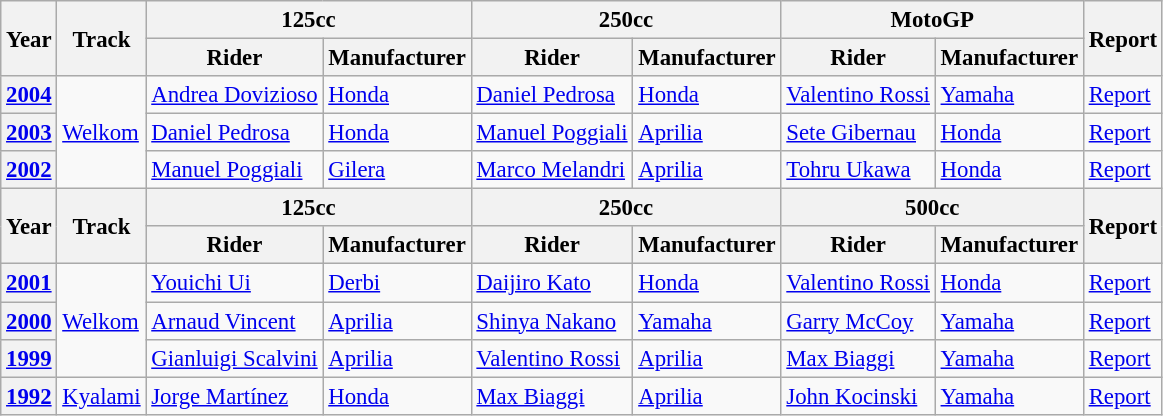<table class="wikitable" style="font-size: 95%;">
<tr>
<th rowspan=2>Year</th>
<th rowspan=2>Track</th>
<th colspan=2>125cc</th>
<th colspan=2>250cc</th>
<th colspan=2>MotoGP</th>
<th rowspan=2>Report</th>
</tr>
<tr>
<th>Rider</th>
<th>Manufacturer</th>
<th>Rider</th>
<th>Manufacturer</th>
<th>Rider</th>
<th>Manufacturer</th>
</tr>
<tr>
<th><a href='#'>2004</a></th>
<td rowspan="3"><a href='#'>Welkom</a></td>
<td> <a href='#'>Andrea Dovizioso</a></td>
<td><a href='#'>Honda</a></td>
<td> <a href='#'>Daniel Pedrosa</a></td>
<td><a href='#'>Honda</a></td>
<td> <a href='#'>Valentino Rossi</a></td>
<td><a href='#'>Yamaha</a></td>
<td><a href='#'>Report</a></td>
</tr>
<tr>
<th><a href='#'>2003</a></th>
<td> <a href='#'>Daniel Pedrosa</a></td>
<td><a href='#'>Honda</a></td>
<td> <a href='#'>Manuel Poggiali</a></td>
<td><a href='#'>Aprilia</a></td>
<td> <a href='#'>Sete Gibernau</a></td>
<td><a href='#'>Honda</a></td>
<td><a href='#'>Report</a></td>
</tr>
<tr>
<th><a href='#'>2002</a></th>
<td> <a href='#'>Manuel Poggiali</a></td>
<td><a href='#'>Gilera</a></td>
<td> <a href='#'>Marco Melandri</a></td>
<td><a href='#'>Aprilia</a></td>
<td> <a href='#'>Tohru Ukawa</a></td>
<td><a href='#'>Honda</a></td>
<td><a href='#'>Report</a></td>
</tr>
<tr>
<th rowspan=2>Year</th>
<th rowspan=2>Track</th>
<th colspan=2>125cc</th>
<th colspan=2>250cc</th>
<th colspan=2>500cc</th>
<th rowspan=2>Report</th>
</tr>
<tr>
<th>Rider</th>
<th>Manufacturer</th>
<th>Rider</th>
<th>Manufacturer</th>
<th>Rider</th>
<th>Manufacturer</th>
</tr>
<tr>
<th><a href='#'>2001</a></th>
<td rowspan="3"><a href='#'>Welkom</a></td>
<td> <a href='#'>Youichi Ui</a></td>
<td><a href='#'>Derbi</a></td>
<td> <a href='#'>Daijiro Kato</a></td>
<td><a href='#'>Honda</a></td>
<td> <a href='#'>Valentino Rossi</a></td>
<td><a href='#'>Honda</a></td>
<td><a href='#'>Report</a></td>
</tr>
<tr>
<th><a href='#'>2000</a></th>
<td> <a href='#'>Arnaud Vincent</a></td>
<td><a href='#'>Aprilia</a></td>
<td> <a href='#'>Shinya Nakano</a></td>
<td><a href='#'>Yamaha</a></td>
<td> <a href='#'>Garry McCoy</a></td>
<td><a href='#'>Yamaha</a></td>
<td><a href='#'>Report</a></td>
</tr>
<tr>
<th><a href='#'>1999</a></th>
<td> <a href='#'>Gianluigi Scalvini</a></td>
<td><a href='#'>Aprilia</a></td>
<td> <a href='#'>Valentino Rossi</a></td>
<td><a href='#'>Aprilia</a></td>
<td> <a href='#'>Max Biaggi</a></td>
<td><a href='#'>Yamaha</a></td>
<td><a href='#'>Report</a></td>
</tr>
<tr>
<th><a href='#'>1992</a></th>
<td><a href='#'>Kyalami</a></td>
<td> <a href='#'>Jorge Martínez</a></td>
<td><a href='#'>Honda</a></td>
<td> <a href='#'>Max Biaggi</a></td>
<td><a href='#'>Aprilia</a></td>
<td> <a href='#'>John Kocinski</a></td>
<td><a href='#'>Yamaha</a></td>
<td><a href='#'>Report</a></td>
</tr>
</table>
